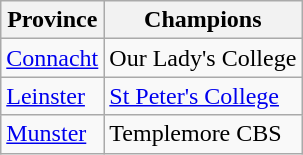<table class="wikitable">
<tr>
<th>Province</th>
<th>Champions</th>
</tr>
<tr>
<td><a href='#'>Connacht</a></td>
<td>Our Lady's College</td>
</tr>
<tr>
<td><a href='#'>Leinster</a></td>
<td><a href='#'>St Peter's College</a></td>
</tr>
<tr>
<td><a href='#'>Munster</a></td>
<td>Templemore CBS</td>
</tr>
</table>
